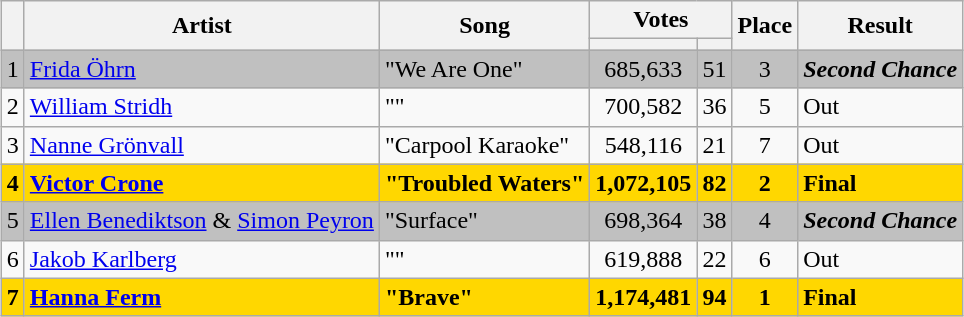<table class="sortable wikitable" style="margin: 1em auto 1em auto; text-align:center;">
<tr>
<th rowspan="2"></th>
<th rowspan="2">Artist</th>
<th rowspan="2">Song</th>
<th colspan="2" class="unsortable">Votes</th>
<th rowspan="2">Place</th>
<th rowspan="2">Result</th>
</tr>
<tr>
<th><small></small></th>
<th><small></small></th>
</tr>
<tr style="background:silver;">
<td>1</td>
<td align="left"><a href='#'>Frida Öhrn</a></td>
<td align="left">"We Are One"</td>
<td>685,633</td>
<td>51</td>
<td>3</td>
<td align="left"><strong><em>Second Chance</em></strong></td>
</tr>
<tr>
<td>2</td>
<td align="left"><a href='#'>William Stridh</a></td>
<td align="left">""</td>
<td>700,582</td>
<td>36</td>
<td>5</td>
<td align="left">Out</td>
</tr>
<tr>
<td>3</td>
<td align="left"><a href='#'>Nanne Grönvall</a></td>
<td align="left">"Carpool Karaoke"</td>
<td>548,116</td>
<td>21</td>
<td>7</td>
<td align="left">Out</td>
</tr>
<tr style="background:gold;">
<td><strong>4</strong></td>
<td align="left"><strong><a href='#'>Victor Crone</a></strong></td>
<td align="left"><strong>"Troubled Waters"</strong></td>
<td><strong>1,072,105</strong></td>
<td><strong>82</strong></td>
<td><strong>2</strong></td>
<td align="left"><strong>Final</strong></td>
</tr>
<tr style="background:silver;">
<td>5</td>
<td align="left"><a href='#'>Ellen Benediktson</a> & <a href='#'>Simon Peyron</a></td>
<td align="left">"Surface"</td>
<td>698,364</td>
<td>38</td>
<td>4</td>
<td align="left"><strong><em>Second Chance</em></strong></td>
</tr>
<tr>
<td>6</td>
<td align="left"><a href='#'>Jakob Karlberg</a></td>
<td align="left">""</td>
<td>619,888</td>
<td>22</td>
<td>6</td>
<td align="left">Out</td>
</tr>
<tr style="background:gold;">
<td><strong>7</strong></td>
<td align="left"><strong><a href='#'>Hanna Ferm</a></strong></td>
<td align="left"><strong>"Brave"</strong></td>
<td><strong>1,174,481</strong></td>
<td><strong>94</strong></td>
<td><strong>1</strong></td>
<td align="left"><strong>Final</strong></td>
</tr>
</table>
